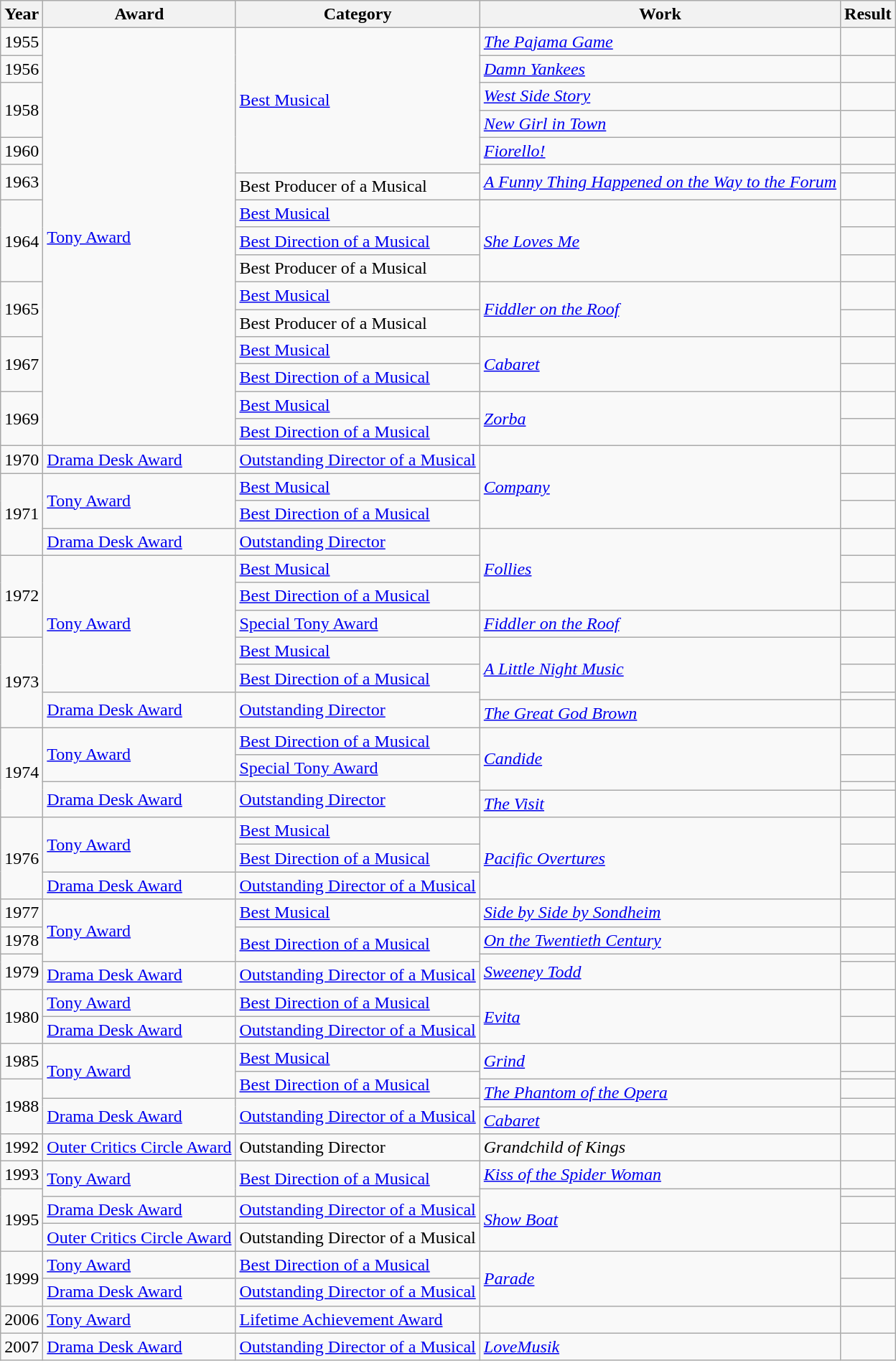<table class="wikitable">
<tr>
<th>Year</th>
<th>Award</th>
<th>Category</th>
<th>Work</th>
<th>Result</th>
</tr>
<tr>
<td>1955</td>
<td rowspan=16><a href='#'>Tony Award</a></td>
<td rowspan=6><a href='#'>Best Musical</a></td>
<td><em><a href='#'>The Pajama Game</a></em></td>
<td></td>
</tr>
<tr>
<td>1956</td>
<td><em><a href='#'>Damn Yankees</a></em></td>
<td></td>
</tr>
<tr>
<td rowspan=2>1958</td>
<td><em><a href='#'>West Side Story</a></em></td>
<td></td>
</tr>
<tr>
<td><em><a href='#'>New Girl in Town</a></em></td>
<td></td>
</tr>
<tr>
<td>1960</td>
<td><em><a href='#'>Fiorello!</a></em></td>
<td></td>
</tr>
<tr>
<td rowspan=2>1963</td>
<td rowspan=2><em><a href='#'>A Funny Thing Happened on the Way to the Forum</a></em></td>
<td></td>
</tr>
<tr>
<td>Best Producer of a Musical</td>
<td></td>
</tr>
<tr>
<td rowspan=3>1964</td>
<td><a href='#'>Best Musical</a></td>
<td rowspan=3><em><a href='#'>She Loves Me</a></em></td>
<td></td>
</tr>
<tr>
<td><a href='#'>Best Direction of a Musical</a></td>
<td></td>
</tr>
<tr>
<td>Best Producer of a Musical</td>
<td></td>
</tr>
<tr>
<td rowspan=2>1965</td>
<td><a href='#'>Best Musical</a></td>
<td rowspan=2><em><a href='#'>Fiddler on the Roof</a></em></td>
<td></td>
</tr>
<tr>
<td>Best Producer of a Musical</td>
<td></td>
</tr>
<tr>
<td rowspan=2>1967</td>
<td><a href='#'>Best Musical</a></td>
<td rowspan=2><em><a href='#'>Cabaret</a></em></td>
<td></td>
</tr>
<tr>
<td><a href='#'>Best Direction of a Musical</a></td>
<td></td>
</tr>
<tr>
<td rowspan=2>1969</td>
<td><a href='#'>Best Musical</a></td>
<td rowspan=2><em><a href='#'>Zorba</a></em></td>
<td></td>
</tr>
<tr>
<td><a href='#'>Best Direction of a Musical</a></td>
<td></td>
</tr>
<tr>
<td>1970</td>
<td><a href='#'>Drama Desk Award</a></td>
<td><a href='#'>Outstanding Director of a Musical</a></td>
<td rowspan=3><em><a href='#'>Company</a></em></td>
<td></td>
</tr>
<tr>
<td rowspan=3>1971</td>
<td rowspan=2><a href='#'>Tony Award</a></td>
<td><a href='#'>Best Musical</a></td>
<td></td>
</tr>
<tr>
<td><a href='#'>Best Direction of a Musical</a></td>
<td></td>
</tr>
<tr>
<td><a href='#'>Drama Desk Award</a></td>
<td><a href='#'>Outstanding Director</a></td>
<td rowspan=3><em><a href='#'>Follies</a></em></td>
<td></td>
</tr>
<tr>
<td rowspan=3>1972</td>
<td rowspan=5><a href='#'>Tony Award</a></td>
<td><a href='#'>Best Musical</a></td>
<td></td>
</tr>
<tr>
<td><a href='#'>Best Direction of a Musical</a></td>
<td></td>
</tr>
<tr>
<td><a href='#'>Special Tony Award</a></td>
<td><em><a href='#'>Fiddler on the Roof</a></em></td>
<td></td>
</tr>
<tr>
<td rowspan=4>1973</td>
<td><a href='#'>Best Musical</a></td>
<td rowspan=3><em><a href='#'>A Little Night Music</a></em></td>
<td></td>
</tr>
<tr>
<td><a href='#'>Best Direction of a Musical</a></td>
<td></td>
</tr>
<tr>
<td rowspan=2><a href='#'>Drama Desk Award</a></td>
<td rowspan=2><a href='#'>Outstanding Director</a></td>
<td></td>
</tr>
<tr>
<td><em><a href='#'>The Great God Brown</a></em></td>
<td></td>
</tr>
<tr>
<td rowspan=4>1974</td>
<td rowspan=2><a href='#'>Tony Award</a></td>
<td><a href='#'>Best Direction of a Musical</a></td>
<td rowspan=3><em><a href='#'>Candide</a></em></td>
<td></td>
</tr>
<tr>
<td><a href='#'>Special Tony Award</a></td>
<td></td>
</tr>
<tr>
<td rowspan=2><a href='#'>Drama Desk Award</a></td>
<td rowspan=2><a href='#'>Outstanding Director</a></td>
<td></td>
</tr>
<tr>
<td><em><a href='#'>The Visit</a></em></td>
<td></td>
</tr>
<tr>
<td rowspan=3>1976</td>
<td rowspan=2><a href='#'>Tony Award</a></td>
<td><a href='#'>Best Musical</a></td>
<td rowspan=3><em><a href='#'>Pacific Overtures</a></em></td>
<td></td>
</tr>
<tr>
<td><a href='#'>Best Direction of a Musical</a></td>
<td></td>
</tr>
<tr>
<td><a href='#'>Drama Desk Award</a></td>
<td><a href='#'>Outstanding Director of a Musical</a></td>
<td></td>
</tr>
<tr>
<td>1977</td>
<td rowspan=3><a href='#'>Tony Award</a></td>
<td><a href='#'>Best Musical</a></td>
<td><em><a href='#'>Side by Side by Sondheim</a></em></td>
<td></td>
</tr>
<tr>
<td>1978</td>
<td rowspan=2><a href='#'>Best Direction of a Musical</a></td>
<td><em><a href='#'>On the Twentieth Century</a></em></td>
<td></td>
</tr>
<tr>
<td rowspan=2>1979</td>
<td rowspan=2><em><a href='#'>Sweeney Todd</a></em></td>
<td></td>
</tr>
<tr>
<td><a href='#'>Drama Desk Award</a></td>
<td><a href='#'>Outstanding Director of a Musical</a></td>
<td></td>
</tr>
<tr>
<td rowspan=2>1980</td>
<td><a href='#'>Tony Award</a></td>
<td><a href='#'>Best Direction of a Musical</a></td>
<td rowspan=2><em><a href='#'>Evita</a></em></td>
<td></td>
</tr>
<tr>
<td><a href='#'>Drama Desk Award</a></td>
<td><a href='#'>Outstanding Director of a Musical</a></td>
<td></td>
</tr>
<tr>
<td rowspan=2>1985</td>
<td rowspan=3><a href='#'>Tony Award</a></td>
<td><a href='#'>Best Musical</a></td>
<td rowspan=2><em><a href='#'>Grind</a></em></td>
<td></td>
</tr>
<tr>
<td rowspan=2><a href='#'>Best Direction of a Musical</a></td>
<td></td>
</tr>
<tr>
<td rowspan=3>1988</td>
<td rowspan=2><em><a href='#'>The Phantom of the Opera</a></em></td>
<td></td>
</tr>
<tr>
<td rowspan=2><a href='#'>Drama Desk Award</a></td>
<td rowspan=2><a href='#'>Outstanding Director of a Musical</a></td>
<td></td>
</tr>
<tr>
<td><em><a href='#'>Cabaret</a></em></td>
<td></td>
</tr>
<tr>
<td>1992</td>
<td><a href='#'>Outer Critics Circle Award</a></td>
<td>Outstanding Director</td>
<td><em>Grandchild of Kings</em></td>
<td></td>
</tr>
<tr>
<td>1993</td>
<td rowspan=2><a href='#'>Tony Award</a></td>
<td rowspan=2><a href='#'>Best Direction of a Musical</a></td>
<td><em><a href='#'>Kiss of the Spider Woman</a></em></td>
<td></td>
</tr>
<tr>
<td rowspan=3>1995</td>
<td rowspan=3><em><a href='#'>Show Boat</a></em></td>
<td></td>
</tr>
<tr>
<td><a href='#'>Drama Desk Award</a></td>
<td><a href='#'>Outstanding Director of a Musical</a></td>
<td></td>
</tr>
<tr>
<td><a href='#'>Outer Critics Circle Award</a></td>
<td>Outstanding Director of a Musical</td>
<td></td>
</tr>
<tr>
<td rowspan=2>1999</td>
<td><a href='#'>Tony Award</a></td>
<td><a href='#'>Best Direction of a Musical</a></td>
<td rowspan=2><em><a href='#'>Parade</a></em></td>
<td></td>
</tr>
<tr>
<td><a href='#'>Drama Desk Award</a></td>
<td><a href='#'>Outstanding Director of a Musical</a></td>
<td></td>
</tr>
<tr>
<td>2006</td>
<td><a href='#'>Tony Award</a></td>
<td><a href='#'>Lifetime Achievement Award</a></td>
<td></td>
<td></td>
</tr>
<tr>
<td>2007</td>
<td><a href='#'>Drama Desk Award</a></td>
<td><a href='#'>Outstanding Director of a Musical</a></td>
<td><em><a href='#'>LoveMusik</a></em></td>
<td></td>
</tr>
</table>
